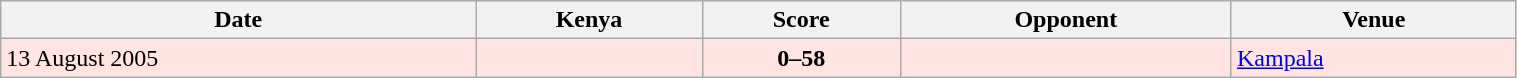<table class="wikitable" style="width:80%">
<tr>
<th>Date</th>
<th>Kenya</th>
<th>Score</th>
<th>Opponent</th>
<th>Venue</th>
</tr>
<tr bgcolor="FFE4E1">
<td>13 August 2005</td>
<td align=right></td>
<td align="center"><strong>0–58</strong></td>
<td></td>
<td><a href='#'>Kampala</a></td>
</tr>
</table>
